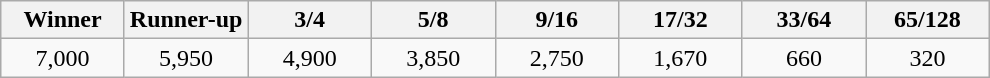<table class="wikitable">
<tr>
<th width=75>Winner</th>
<th width=75>Runner-up</th>
<th width=75>3/4</th>
<th width=75>5/8</th>
<th width=75>9/16</th>
<th width=75>17/32</th>
<th width=75>33/64</th>
<th width=75>65/128</th>
</tr>
<tr>
<td align=center>7,000</td>
<td align=center>5,950</td>
<td align=center>4,900</td>
<td align=center>3,850</td>
<td align=center>2,750</td>
<td align=center>1,670</td>
<td align=center>660</td>
<td align=center>320</td>
</tr>
</table>
